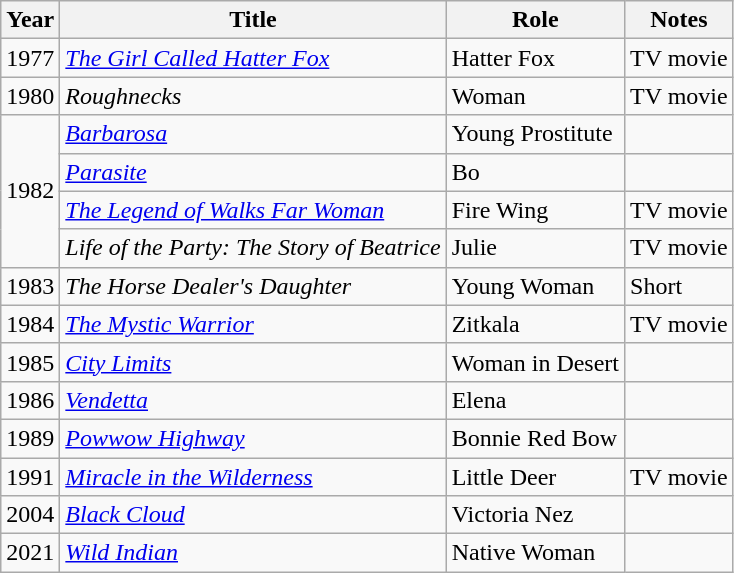<table class="wikitable sortable">
<tr>
<th>Year</th>
<th>Title</th>
<th>Role</th>
<th class="unsortable">Notes</th>
</tr>
<tr>
<td>1977</td>
<td><em><a href='#'>The Girl Called Hatter Fox</a></em></td>
<td>Hatter Fox</td>
<td>TV movie</td>
</tr>
<tr>
<td>1980</td>
<td><em>Roughnecks</em></td>
<td>Woman</td>
<td>TV movie</td>
</tr>
<tr>
<td rowspan=4>1982</td>
<td><em><a href='#'>Barbarosa</a></em></td>
<td>Young Prostitute</td>
<td></td>
</tr>
<tr>
<td><em><a href='#'>Parasite</a></em></td>
<td>Bo</td>
<td></td>
</tr>
<tr>
<td><em><a href='#'>The Legend of Walks Far Woman</a></em></td>
<td>Fire Wing</td>
<td>TV movie</td>
</tr>
<tr>
<td><em>Life of the Party: The Story of Beatrice</em></td>
<td>Julie</td>
<td>TV movie</td>
</tr>
<tr>
<td>1983</td>
<td><em>The Horse Dealer's Daughter</em></td>
<td>Young Woman</td>
<td>Short</td>
</tr>
<tr>
<td>1984</td>
<td><em><a href='#'>The Mystic Warrior</a></em></td>
<td>Zitkala</td>
<td>TV movie</td>
</tr>
<tr>
<td>1985</td>
<td><em><a href='#'>City Limits</a></em></td>
<td>Woman in Desert</td>
<td></td>
</tr>
<tr>
<td>1986</td>
<td><em><a href='#'>Vendetta</a></em></td>
<td>Elena</td>
<td></td>
</tr>
<tr>
<td>1989</td>
<td><em><a href='#'>Powwow Highway</a></em></td>
<td>Bonnie Red Bow</td>
<td></td>
</tr>
<tr>
<td>1991</td>
<td><em><a href='#'>Miracle in the Wilderness</a></em></td>
<td>Little Deer</td>
<td>TV movie</td>
</tr>
<tr>
<td>2004</td>
<td><em><a href='#'>Black Cloud</a></em></td>
<td>Victoria Nez</td>
<td></td>
</tr>
<tr>
<td>2021</td>
<td><em><a href='#'>Wild Indian</a></em></td>
<td>Native Woman</td>
<td></td>
</tr>
</table>
